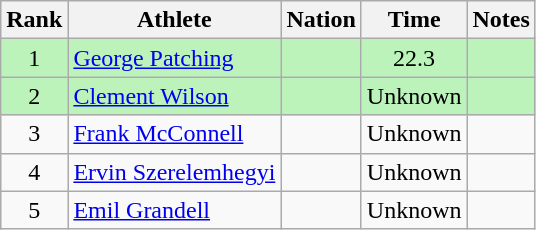<table class="wikitable sortable" style="text-align:center">
<tr>
<th>Rank</th>
<th>Athlete</th>
<th>Nation</th>
<th>Time</th>
<th>Notes</th>
</tr>
<tr bgcolor=bbf3bb>
<td>1</td>
<td align=left><a href='#'>George Patching</a></td>
<td align=left></td>
<td>22.3</td>
<td></td>
</tr>
<tr bgcolor=bbf3bb>
<td>2</td>
<td align=left><a href='#'>Clement Wilson</a></td>
<td align=left></td>
<td data-sort-value=30.0>Unknown</td>
<td></td>
</tr>
<tr>
<td>3</td>
<td align=left><a href='#'>Frank McConnell</a></td>
<td align=left></td>
<td data-sort-value=30.0>Unknown</td>
<td></td>
</tr>
<tr>
<td>4</td>
<td align=left><a href='#'>Ervin Szerelemhegyi</a></td>
<td align=left></td>
<td data-sort-value=30.0>Unknown</td>
<td></td>
</tr>
<tr>
<td>5</td>
<td align=left><a href='#'>Emil Grandell</a></td>
<td align=left></td>
<td data-sort-value=30.0>Unknown</td>
<td></td>
</tr>
</table>
